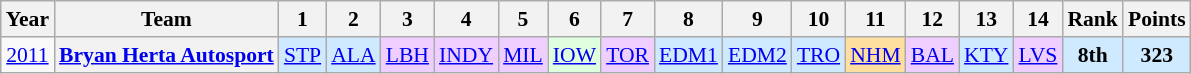<table class="wikitable" style="text-align:center; font-size:90%">
<tr>
<th>Year</th>
<th>Team</th>
<th>1</th>
<th>2</th>
<th>3</th>
<th>4</th>
<th>5</th>
<th>6</th>
<th>7</th>
<th>8</th>
<th>9</th>
<th>10</th>
<th>11</th>
<th>12</th>
<th>13</th>
<th>14</th>
<th>Rank</th>
<th>Points</th>
</tr>
<tr>
<td><a href='#'>2011</a></td>
<th><a href='#'>Bryan Herta Autosport</a></th>
<td style="background:#CFEAFF;"><a href='#'>STP</a><br></td>
<td style="background:#CFEAFF;"><a href='#'>ALA</a><br></td>
<td style="background:#EFCFFF;"><a href='#'>LBH</a><br></td>
<td style="background:#EFCFFF;"><a href='#'>INDY</a><br></td>
<td style="background:#EFCFFF;"><a href='#'>MIL</a><br></td>
<td style="background:#DFFFDF;"><a href='#'>IOW</a><br></td>
<td style="background:#EFCFFF;"><a href='#'>TOR</a><br></td>
<td style="background:#CFEAFF;"><a href='#'>EDM1</a><br></td>
<td style="background:#CFEAFF;"><a href='#'>EDM2</a><br></td>
<td style="background:#CFEAFF;"><a href='#'>TRO</a><br></td>
<td style="background:#FFDF9F;"><a href='#'>NHM</a><br></td>
<td style="background:#EFCFFF;"><a href='#'>BAL</a><br></td>
<td style="background:#CFEAFF;"><a href='#'>KTY</a><br></td>
<td style="background:#EFCFFF;"><a href='#'>LVS</a><br></td>
<td style="background:#CFEAFF;"><strong>8th</strong></td>
<td style="background:#CFEAFF;"><strong>323</strong></td>
</tr>
</table>
